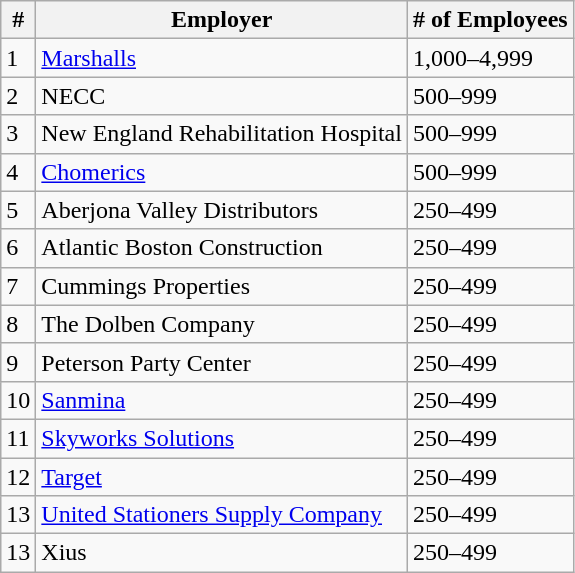<table class="wikitable">
<tr>
<th>#</th>
<th>Employer</th>
<th># of Employees</th>
</tr>
<tr>
<td>1</td>
<td><a href='#'>Marshalls</a></td>
<td>1,000–4,999</td>
</tr>
<tr>
<td>2</td>
<td>NECC</td>
<td>500–999</td>
</tr>
<tr>
<td>3</td>
<td>New England Rehabilitation Hospital</td>
<td>500–999</td>
</tr>
<tr>
<td>4</td>
<td><a href='#'>Chomerics</a></td>
<td>500–999</td>
</tr>
<tr>
<td>5</td>
<td>Aberjona Valley Distributors</td>
<td>250–499</td>
</tr>
<tr>
<td>6</td>
<td>Atlantic Boston Construction</td>
<td>250–499</td>
</tr>
<tr>
<td>7</td>
<td>Cummings Properties</td>
<td>250–499</td>
</tr>
<tr>
<td>8</td>
<td>The Dolben Company</td>
<td>250–499</td>
</tr>
<tr>
<td>9</td>
<td>Peterson Party Center</td>
<td>250–499</td>
</tr>
<tr>
<td>10</td>
<td><a href='#'>Sanmina</a></td>
<td>250–499</td>
</tr>
<tr>
<td>11</td>
<td><a href='#'>Skyworks Solutions</a></td>
<td>250–499</td>
</tr>
<tr>
<td>12</td>
<td><a href='#'>Target</a></td>
<td>250–499</td>
</tr>
<tr>
<td>13</td>
<td><a href='#'>United Stationers Supply Company</a></td>
<td>250–499</td>
</tr>
<tr>
<td>13</td>
<td>Xius</td>
<td>250–499</td>
</tr>
</table>
